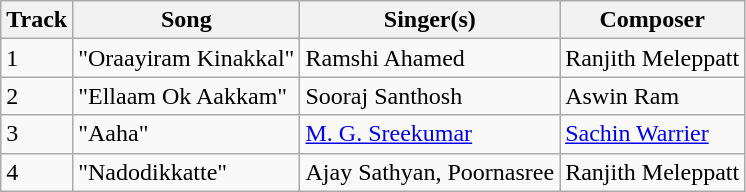<table class="wikitable">
<tr>
<th>Track</th>
<th>Song</th>
<th>Singer(s)</th>
<th>Composer</th>
</tr>
<tr>
<td>1</td>
<td>"Oraayiram Kinakkal"</td>
<td>Ramshi Ahamed</td>
<td>Ranjith Meleppatt</td>
</tr>
<tr>
<td>2</td>
<td>"Ellaam Ok Aakkam"</td>
<td>Sooraj Santhosh</td>
<td>Aswin Ram</td>
</tr>
<tr>
<td>3</td>
<td>"Aaha"</td>
<td><a href='#'>M. G. Sreekumar</a></td>
<td><a href='#'>Sachin Warrier</a></td>
</tr>
<tr>
<td>4</td>
<td>"Nadodikkatte"</td>
<td>Ajay Sathyan, Poornasree</td>
<td>Ranjith Meleppatt</td>
</tr>
</table>
